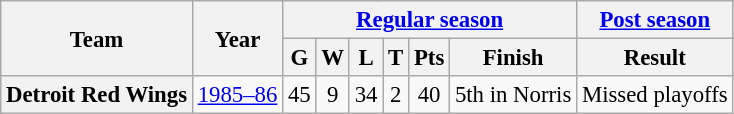<table class="wikitable" style="font-size: 95%; text-align:center;">
<tr>
<th rowspan=2>Team</th>
<th rowspan=2>Year</th>
<th colspan=6><a href='#'>Regular season</a></th>
<th colspan=1><a href='#'>Post season</a></th>
</tr>
<tr>
<th>G</th>
<th>W</th>
<th>L</th>
<th>T</th>
<th>Pts</th>
<th>Finish</th>
<th>Result</th>
</tr>
<tr>
<th>Detroit Red Wings</th>
<td><a href='#'>1985–86</a></td>
<td>45</td>
<td>9</td>
<td>34</td>
<td>2</td>
<td>40</td>
<td>5th in Norris</td>
<td>Missed playoffs</td>
</tr>
</table>
